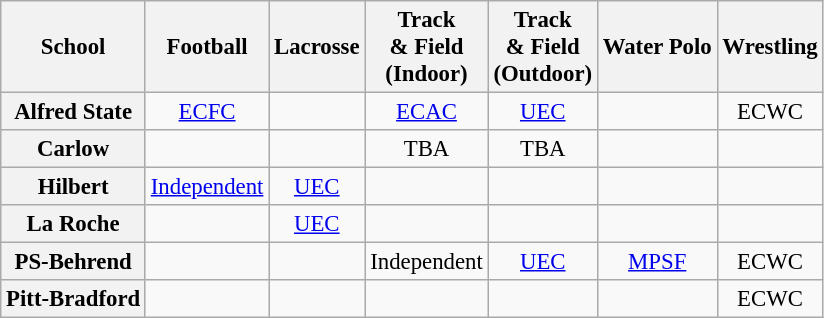<table class="wikitable" style="text-align:center; font-size:95%">
<tr>
<th>School</th>
<th>Football</th>
<th>Lacrosse</th>
<th>Track<br>& Field<br>(Indoor)</th>
<th>Track<br>& Field<br>(Outdoor)</th>
<th>Water Polo</th>
<th>Wrestling</th>
</tr>
<tr>
<th>Alfred State</th>
<td><a href='#'>ECFC</a></td>
<td></td>
<td><a href='#'>ECAC</a></td>
<td><a href='#'>UEC</a></td>
<td></td>
<td>ECWC</td>
</tr>
<tr>
<th>Carlow</th>
<td></td>
<td></td>
<td>TBA</td>
<td>TBA</td>
<td></td>
<td></td>
</tr>
<tr>
<th>Hilbert</th>
<td><a href='#'>Independent</a></td>
<td><a href='#'>UEC</a></td>
<td></td>
<td></td>
<td></td>
<td></td>
</tr>
<tr>
<th>La Roche</th>
<td></td>
<td><a href='#'>UEC</a></td>
<td></td>
<td></td>
<td></td>
<td></td>
</tr>
<tr>
<th>PS-Behrend</th>
<td></td>
<td></td>
<td>Independent</td>
<td><a href='#'>UEC</a></td>
<td><a href='#'>MPSF</a></td>
<td>ECWC</td>
</tr>
<tr>
<th>Pitt-Bradford</th>
<td></td>
<td></td>
<td></td>
<td></td>
<td></td>
<td>ECWC</td>
</tr>
</table>
